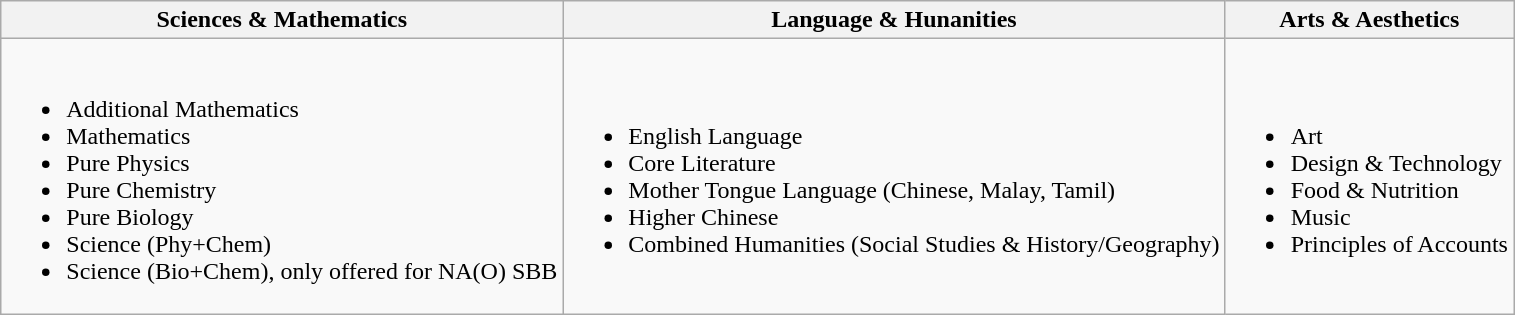<table class="wikitable">
<tr>
<th>Sciences & Mathematics</th>
<th><strong>Language & Hunanities</strong></th>
<th><strong>Arts & Aesthetics</strong></th>
</tr>
<tr>
<td><br><ul><li>Additional Mathematics</li><li>Mathematics</li><li>Pure Physics</li><li>Pure Chemistry</li><li>Pure Biology</li><li>Science (Phy+Chem)</li><li>Science (Bio+Chem), only offered for NA(O) SBB</li></ul></td>
<td><br><ul><li>English Language</li><li>Core Literature</li><li>Mother Tongue Language (Chinese, Malay, Tamil)</li><li>Higher Chinese</li><li>Combined Humanities (Social Studies & History/Geography)</li></ul></td>
<td><br><ul><li>Art</li><li>Design & Technology</li><li>Food & Nutrition</li><li>Music</li><li>Principles of Accounts</li></ul></td>
</tr>
</table>
